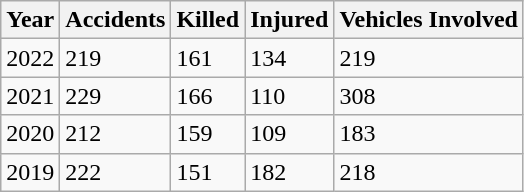<table class = "wikitable sortable">
<tr>
<th>Year</th>
<th>Accidents</th>
<th>Killed</th>
<th>Injured</th>
<th>Vehicles Involved</th>
</tr>
<tr>
<td>2022</td>
<td>219</td>
<td>161</td>
<td>134</td>
<td>219</td>
</tr>
<tr>
<td>2021</td>
<td>229</td>
<td>166</td>
<td>110</td>
<td>308</td>
</tr>
<tr>
<td>2020</td>
<td>212</td>
<td>159</td>
<td>109</td>
<td>183</td>
</tr>
<tr>
<td>2019</td>
<td>222</td>
<td>151</td>
<td>182</td>
<td>218</td>
</tr>
</table>
